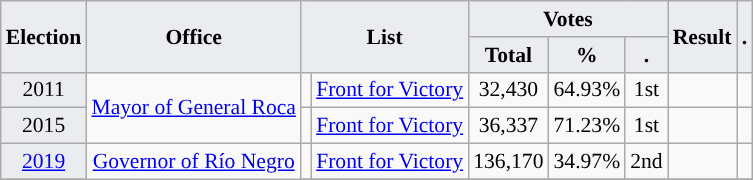<table class="wikitable" style="font-size:90%; text-align:center;">
<tr>
<th style="background-color:#EAECF0;" rowspan=2>Election</th>
<th style="background-color:#EAECF0;" rowspan=2>Office</th>
<th style="background-color:#EAECF0;" colspan=2 rowspan=2>List</th>
<th style="background-color:#EAECF0;" colspan=3>Votes</th>
<th style="background-color:#EAECF0;" rowspan=2>Result</th>
<th style="background-color:#EAECF0;" rowspan=2>.</th>
</tr>
<tr>
<th style="background-color:#EAECF0;">Total</th>
<th style="background-color:#EAECF0;">%</th>
<th style="background-color:#EAECF0;">.</th>
</tr>
<tr>
<td style="background-color:#EAECF0;">2011</td>
<td rowspan="2"><a href='#'>Mayor of General Roca</a></td>
<td style="background-color:"></td>
<td><a href='#'>Front for Victory</a></td>
<td>32,430</td>
<td>64.93%</td>
<td>1st</td>
<td></td>
<td></td>
</tr>
<tr>
<td style="background-color:#EAECF0;">2015</td>
<td style="background-color:"></td>
<td><a href='#'>Front for Victory</a></td>
<td>36,337</td>
<td>71.23%</td>
<td>1st</td>
<td></td>
<td></td>
</tr>
<tr>
<td style="background-color:#EAECF0;"><a href='#'>2019</a></td>
<td rowspan="2"><a href='#'>Governor of Río Negro</a></td>
<td style="background-color:"></td>
<td><a href='#'>Front for Victory</a></td>
<td>136,170</td>
<td>34.97%</td>
<td>2nd</td>
<td></td>
<td></td>
</tr>
<tr>
</tr>
</table>
